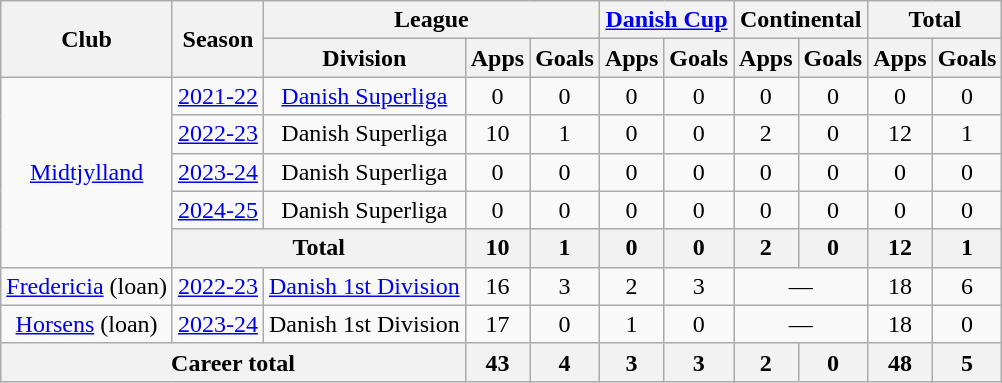<table class="wikitable" style="text-align: center;">
<tr>
<th rowspan="2">Club</th>
<th rowspan="2">Season</th>
<th colspan="3">League</th>
<th colspan="2"><a href='#'>Danish Cup</a></th>
<th colspan="2">Continental</th>
<th colspan="2">Total</th>
</tr>
<tr>
<th>Division</th>
<th>Apps</th>
<th>Goals</th>
<th>Apps</th>
<th>Goals</th>
<th>Apps</th>
<th>Goals</th>
<th>Apps</th>
<th>Goals</th>
</tr>
<tr>
<td rowspan="5"><a href='#'>Midtjylland</a></td>
<td><a href='#'>2021-22</a></td>
<td><a href='#'>Danish Superliga</a></td>
<td>0</td>
<td>0</td>
<td>0</td>
<td>0</td>
<td>0</td>
<td>0</td>
<td>0</td>
<td>0</td>
</tr>
<tr>
<td><a href='#'>2022-23</a></td>
<td>Danish Superliga</td>
<td>10</td>
<td>1</td>
<td>0</td>
<td>0</td>
<td>2</td>
<td>0</td>
<td>12</td>
<td>1</td>
</tr>
<tr>
<td><a href='#'>2023-24</a></td>
<td>Danish Superliga</td>
<td>0</td>
<td>0</td>
<td>0</td>
<td>0</td>
<td>0</td>
<td>0</td>
<td>0</td>
<td>0</td>
</tr>
<tr>
<td><a href='#'>2024-25</a></td>
<td>Danish Superliga</td>
<td>0</td>
<td>0</td>
<td>0</td>
<td>0</td>
<td>0</td>
<td>0</td>
<td>0</td>
<td>0</td>
</tr>
<tr>
<th colspan="2">Total</th>
<th>10</th>
<th>1</th>
<th>0</th>
<th>0</th>
<th>2</th>
<th>0</th>
<th>12</th>
<th>1</th>
</tr>
<tr>
<td><a href='#'>Fredericia</a> (loan)</td>
<td><a href='#'>2022-23</a></td>
<td><a href='#'>Danish 1st Division</a></td>
<td>16</td>
<td>3</td>
<td>2</td>
<td>3</td>
<td colspan="2">—</td>
<td>18</td>
<td>6</td>
</tr>
<tr>
<td><a href='#'>Horsens</a> (loan)</td>
<td><a href='#'>2023-24</a></td>
<td>Danish 1st Division</td>
<td>17</td>
<td>0</td>
<td>1</td>
<td>0</td>
<td colspan="2">—</td>
<td>18</td>
<td>0</td>
</tr>
<tr>
<th colspan="3">Career total</th>
<th>43</th>
<th>4</th>
<th>3</th>
<th>3</th>
<th>2</th>
<th>0</th>
<th>48</th>
<th>5</th>
</tr>
</table>
